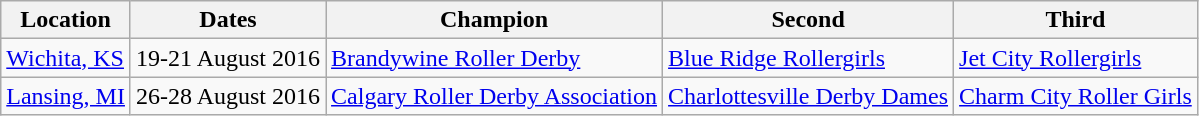<table class="wikitable sortable">
<tr>
<th>Location</th>
<th>Dates</th>
<th>Champion</th>
<th>Second</th>
<th>Third</th>
</tr>
<tr>
<td><a href='#'>Wichita, KS</a></td>
<td>19-21 August 2016</td>
<td><a href='#'>Brandywine Roller Derby</a></td>
<td><a href='#'>Blue Ridge Rollergirls</a></td>
<td><a href='#'>Jet City Rollergirls</a></td>
</tr>
<tr>
<td><a href='#'>Lansing, MI</a></td>
<td>26-28 August 2016</td>
<td><a href='#'>Calgary Roller Derby Association</a></td>
<td><a href='#'>Charlottesville Derby Dames</a></td>
<td><a href='#'>Charm City Roller Girls</a></td>
</tr>
</table>
